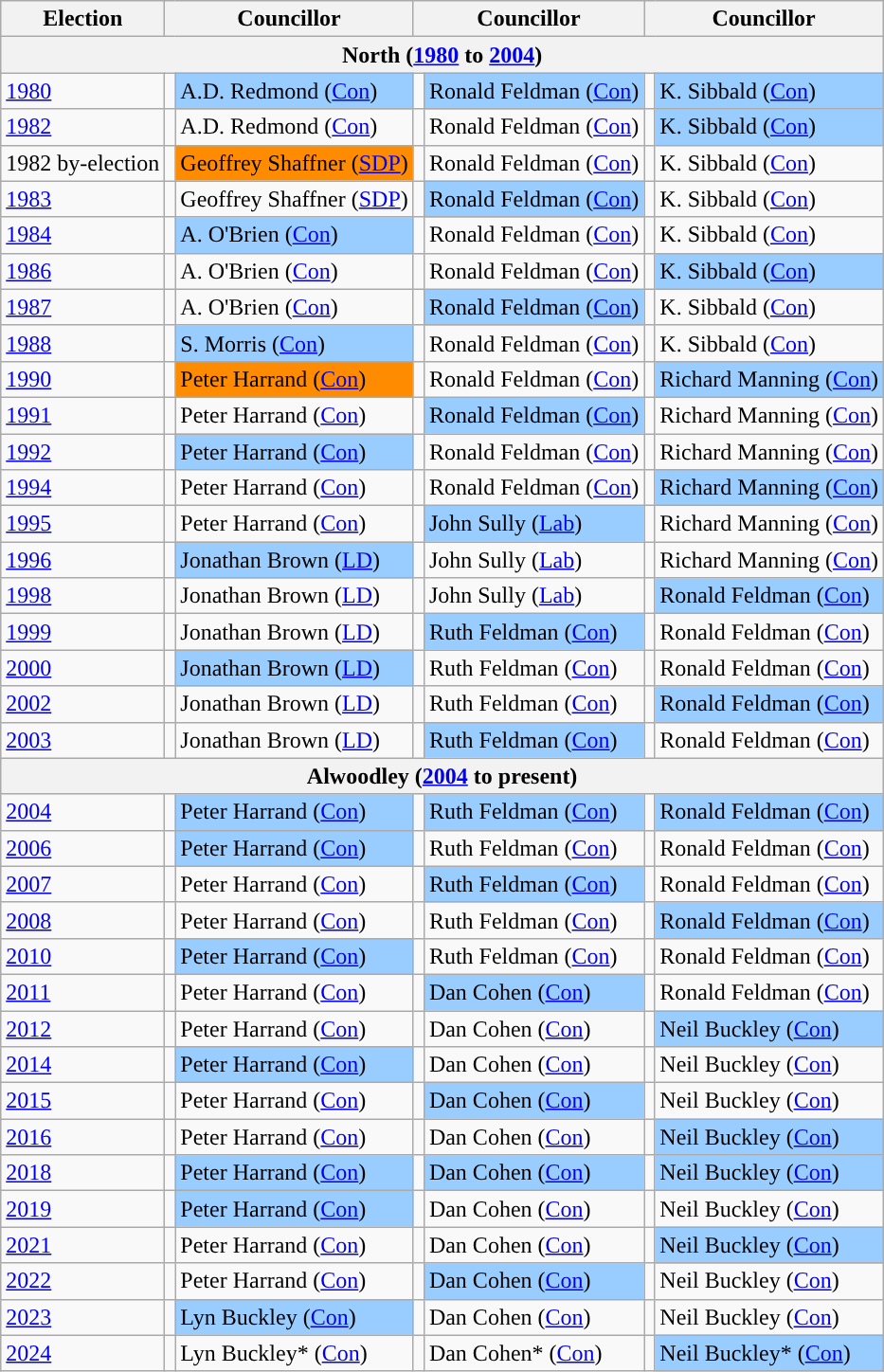<table class="wikitable">
<tr>
<th>Election</th>
<th colspan="2">Councillor</th>
<th colspan="2">Councillor</th>
<th colspan="2">Councillor</th>
</tr>
<tr>
<th colspan=7>North (<a href='#'>1980</a> to <a href='#'>2004</a>)</th>
</tr>
<tr>
<td><a href='#'>1980</a></td>
<td style="background-color: "></td>
<td bgcolor="#99CCFF">A.D. Redmond (<a href='#'>Con</a>)</td>
<td style="background-color: "></td>
<td bgcolor="#99CCFF">Ronald Feldman (<a href='#'>Con</a>)</td>
<td style="background-color: "></td>
<td bgcolor="#99CCFF">K. Sibbald (<a href='#'>Con</a>)</td>
</tr>
<tr>
<td><a href='#'>1982</a></td>
<td style="background-color: "></td>
<td>A.D. Redmond (<a href='#'>Con</a>)</td>
<td style="background-color: "></td>
<td>Ronald Feldman (<a href='#'>Con</a>)</td>
<td style="background-color: "></td>
<td bgcolor="#99CCFF">K. Sibbald (<a href='#'>Con</a>)</td>
</tr>
<tr>
<td>1982 by-election</td>
<td style="background-color: "></td>
<td bgcolor="#FF8C00">Geoffrey Shaffner (<a href='#'>SDP</a>)</td>
<td style="background-color: "></td>
<td>Ronald Feldman (<a href='#'>Con</a>)</td>
<td style="background-color: "></td>
<td>K. Sibbald (<a href='#'>Con</a>)</td>
</tr>
<tr>
<td><a href='#'>1983</a></td>
<td style="background-color: "></td>
<td>Geoffrey Shaffner (<a href='#'>SDP</a>)</td>
<td style="background-color: "></td>
<td bgcolor="#99CCFF">Ronald Feldman (<a href='#'>Con</a>)</td>
<td style="background-color: "></td>
<td>K. Sibbald (<a href='#'>Con</a>)</td>
</tr>
<tr>
<td><a href='#'>1984</a></td>
<td style="background-color: "></td>
<td bgcolor="#99CCFF">A. O'Brien (<a href='#'>Con</a>)</td>
<td style="background-color: "></td>
<td>Ronald Feldman (<a href='#'>Con</a>)</td>
<td style="background-color: "></td>
<td>K. Sibbald (<a href='#'>Con</a>)</td>
</tr>
<tr>
<td><a href='#'>1986</a></td>
<td style="background-color: "></td>
<td>A. O'Brien (<a href='#'>Con</a>)</td>
<td style="background-color: "></td>
<td>Ronald Feldman (<a href='#'>Con</a>)</td>
<td style="background-color: "></td>
<td bgcolor="#99CCFF">K. Sibbald (<a href='#'>Con</a>)</td>
</tr>
<tr>
<td><a href='#'>1987</a></td>
<td style="background-color: "></td>
<td>A. O'Brien (<a href='#'>Con</a>)</td>
<td style="background-color: "></td>
<td bgcolor="#99CCFF">Ronald Feldman (<a href='#'>Con</a>)</td>
<td style="background-color: "></td>
<td>K. Sibbald (<a href='#'>Con</a>)</td>
</tr>
<tr>
<td><a href='#'>1988</a></td>
<td style="background-color: "></td>
<td bgcolor="#99CCFF">S. Morris (<a href='#'>Con</a>)</td>
<td style="background-color: "></td>
<td>Ronald Feldman (<a href='#'>Con</a>)</td>
<td style="background-color: "></td>
<td>K. Sibbald (<a href='#'>Con</a>)</td>
</tr>
<tr>
<td><a href='#'>1990</a></td>
<td style="background-color: "></td>
<td bgcolor="#FF8C00">Peter Harrand (<a href='#'>Con</a>)</td>
<td style="background-color: "></td>
<td>Ronald Feldman (<a href='#'>Con</a>)</td>
<td style="background-color: "></td>
<td bgcolor="#99CCFF">Richard Manning (<a href='#'>Con</a>)</td>
</tr>
<tr>
<td><a href='#'>1991</a></td>
<td style="background-color: "></td>
<td>Peter Harrand (<a href='#'>Con</a>)</td>
<td style="background-color: "></td>
<td bgcolor="#99CCFF">Ronald Feldman (<a href='#'>Con</a>)</td>
<td style="background-color: "></td>
<td>Richard Manning (<a href='#'>Con</a>)</td>
</tr>
<tr>
<td><a href='#'>1992</a></td>
<td style="background-color: "></td>
<td bgcolor="#99CCFF">Peter Harrand (<a href='#'>Con</a>)</td>
<td style="background-color: "></td>
<td>Ronald Feldman (<a href='#'>Con</a>)</td>
<td style="background-color: "></td>
<td>Richard Manning (<a href='#'>Con</a>)</td>
</tr>
<tr>
<td><a href='#'>1994</a></td>
<td style="background-color: "></td>
<td>Peter Harrand (<a href='#'>Con</a>)</td>
<td style="background-color: "></td>
<td>Ronald Feldman (<a href='#'>Con</a>)</td>
<td style="background-color: "></td>
<td bgcolor="#99CCFF">Richard Manning (<a href='#'>Con</a>)</td>
</tr>
<tr>
<td><a href='#'>1995</a></td>
<td style="background-color: "></td>
<td>Peter Harrand (<a href='#'>Con</a>)</td>
<td style="background-color: "></td>
<td bgcolor="#99CCFF">John Sully (<a href='#'>Lab</a>)</td>
<td style="background-color: "></td>
<td>Richard Manning (<a href='#'>Con</a>)</td>
</tr>
<tr>
<td><a href='#'>1996</a></td>
<td style="background-color: "></td>
<td bgcolor="#99CCFF">Jonathan Brown (<a href='#'>LD</a>)</td>
<td style="background-color: "></td>
<td>John Sully (<a href='#'>Lab</a>)</td>
<td style="background-color: "></td>
<td>Richard Manning (<a href='#'>Con</a>)</td>
</tr>
<tr>
<td><a href='#'>1998</a></td>
<td style="background-color: "></td>
<td>Jonathan Brown (<a href='#'>LD</a>)</td>
<td style="background-color: "></td>
<td>John Sully (<a href='#'>Lab</a>)</td>
<td style="background-color: "></td>
<td bgcolor="#99CCFF">Ronald Feldman (<a href='#'>Con</a>)</td>
</tr>
<tr>
<td><a href='#'>1999</a></td>
<td style="background-color: "></td>
<td>Jonathan Brown (<a href='#'>LD</a>)</td>
<td style="background-color: "></td>
<td bgcolor="#99CCFF">Ruth Feldman (<a href='#'>Con</a>)</td>
<td style="background-color: "></td>
<td>Ronald Feldman (<a href='#'>Con</a>)</td>
</tr>
<tr>
<td><a href='#'>2000</a></td>
<td style="background-color: "></td>
<td bgcolor="#99CCFF">Jonathan Brown (<a href='#'>LD</a>)</td>
<td style="background-color: "></td>
<td>Ruth Feldman (<a href='#'>Con</a>)</td>
<td style="background-color: "></td>
<td>Ronald Feldman (<a href='#'>Con</a>)</td>
</tr>
<tr>
<td><a href='#'>2002</a></td>
<td style="background-color: "></td>
<td>Jonathan Brown (<a href='#'>LD</a>)</td>
<td style="background-color: "></td>
<td>Ruth Feldman (<a href='#'>Con</a>)</td>
<td style="background-color: "></td>
<td bgcolor="#99CCFF">Ronald Feldman (<a href='#'>Con</a>)</td>
</tr>
<tr>
<td><a href='#'>2003</a></td>
<td style="background-color: "></td>
<td>Jonathan Brown (<a href='#'>LD</a>)</td>
<td style="background-color: "></td>
<td bgcolor="#99CCFF">Ruth Feldman (<a href='#'>Con</a>)</td>
<td style="background-color: "></td>
<td>Ronald Feldman (<a href='#'>Con</a>)</td>
</tr>
<tr>
<th colspan=7>Alwoodley (<a href='#'>2004</a> to present)</th>
</tr>
<tr>
<td><a href='#'>2004</a></td>
<td style="background-color: "></td>
<td bgcolor="#99CCFF">Peter Harrand (<a href='#'>Con</a>)</td>
<td style="background-color: "></td>
<td bgcolor="#99CCFF">Ruth Feldman (<a href='#'>Con</a>)</td>
<td style="background-color: "></td>
<td bgcolor="#99CCFF">Ronald Feldman (<a href='#'>Con</a>)</td>
</tr>
<tr>
<td><a href='#'>2006</a></td>
<td style="background-color: "></td>
<td bgcolor="#99CCFF">Peter Harrand (<a href='#'>Con</a>)</td>
<td style="background-color: "></td>
<td>Ruth Feldman (<a href='#'>Con</a>)</td>
<td style="background-color: "></td>
<td>Ronald Feldman (<a href='#'>Con</a>)</td>
</tr>
<tr>
<td><a href='#'>2007</a></td>
<td style="background-color: "></td>
<td>Peter Harrand (<a href='#'>Con</a>)</td>
<td style="background-color: "></td>
<td bgcolor="#99CCFF">Ruth Feldman (<a href='#'>Con</a>)</td>
<td style="background-color: "></td>
<td>Ronald Feldman (<a href='#'>Con</a>)</td>
</tr>
<tr>
<td><a href='#'>2008</a></td>
<td style="background-color: "></td>
<td>Peter Harrand (<a href='#'>Con</a>)</td>
<td style="background-color: "></td>
<td>Ruth Feldman (<a href='#'>Con</a>)</td>
<td style="background-color: "></td>
<td bgcolor="#99CCFF">Ronald Feldman (<a href='#'>Con</a>)</td>
</tr>
<tr>
<td><a href='#'>2010</a></td>
<td style="background-color: "></td>
<td bgcolor="#99CCFF">Peter Harrand (<a href='#'>Con</a>)</td>
<td style="background-color: "></td>
<td>Ruth Feldman (<a href='#'>Con</a>)</td>
<td style="background-color: "></td>
<td>Ronald Feldman (<a href='#'>Con</a>)</td>
</tr>
<tr>
<td><a href='#'>2011</a></td>
<td style="background-color: "></td>
<td>Peter Harrand (<a href='#'>Con</a>)</td>
<td style="background-color: "></td>
<td bgcolor="#99CCFF">Dan Cohen (<a href='#'>Con</a>)</td>
<td style="background-color: "></td>
<td>Ronald Feldman (<a href='#'>Con</a>)</td>
</tr>
<tr>
<td><a href='#'>2012</a></td>
<td style="background-color: "></td>
<td>Peter Harrand (<a href='#'>Con</a>)</td>
<td style="background-color: "></td>
<td>Dan Cohen (<a href='#'>Con</a>)</td>
<td style="background-color: "></td>
<td bgcolor="#99CCFF">Neil Buckley (<a href='#'>Con</a>)</td>
</tr>
<tr>
<td><a href='#'>2014</a></td>
<td style="background-color: "></td>
<td bgcolor="#99CCFF">Peter Harrand (<a href='#'>Con</a>)</td>
<td style="background-color: "></td>
<td>Dan Cohen (<a href='#'>Con</a>)</td>
<td style="background-color: "></td>
<td>Neil Buckley (<a href='#'>Con</a>)</td>
</tr>
<tr>
<td><a href='#'>2015</a></td>
<td style="background-color: "></td>
<td>Peter Harrand (<a href='#'>Con</a>)</td>
<td style="background-color: "></td>
<td bgcolor="#99CCFF">Dan Cohen (<a href='#'>Con</a>)</td>
<td style="background-color: "></td>
<td>Neil Buckley (<a href='#'>Con</a>)</td>
</tr>
<tr>
<td><a href='#'>2016</a></td>
<td style="background-color: "></td>
<td>Peter Harrand (<a href='#'>Con</a>)</td>
<td style="background-color: "></td>
<td>Dan Cohen (<a href='#'>Con</a>)</td>
<td style="background-color: "></td>
<td bgcolor="#99CCFF">Neil Buckley (<a href='#'>Con</a>)</td>
</tr>
<tr>
<td><a href='#'>2018</a></td>
<td style="background-color: "></td>
<td bgcolor="#99CCFF">Peter Harrand (<a href='#'>Con</a>)</td>
<td style="background-color: "></td>
<td bgcolor="#99CCFF">Dan Cohen (<a href='#'>Con</a>)</td>
<td style="background-color: "></td>
<td bgcolor="#99CCFF">Neil Buckley (<a href='#'>Con</a>)</td>
</tr>
<tr>
<td><a href='#'>2019</a></td>
<td style="background-color: "></td>
<td bgcolor="#99CCFF">Peter Harrand (<a href='#'>Con</a>)</td>
<td style="background-color: "></td>
<td>Dan Cohen (<a href='#'>Con</a>)</td>
<td style="background-color: "></td>
<td>Neil Buckley (<a href='#'>Con</a>)</td>
</tr>
<tr>
<td><a href='#'>2021</a></td>
<td style="background-color: "></td>
<td>Peter Harrand (<a href='#'>Con</a>)</td>
<td style="background-color: "></td>
<td>Dan Cohen (<a href='#'>Con</a>)</td>
<td style="background-color: "></td>
<td bgcolor="#99CCFF">Neil Buckley (<a href='#'>Con</a>)</td>
</tr>
<tr>
<td><a href='#'>2022</a></td>
<td style="background-color: "></td>
<td>Peter Harrand (<a href='#'>Con</a>)</td>
<td style="background-color: "></td>
<td bgcolor="#99CCFF">Dan Cohen (<a href='#'>Con</a>)</td>
<td style="background-color: "></td>
<td>Neil Buckley (<a href='#'>Con</a>)</td>
</tr>
<tr>
<td><a href='#'>2023</a></td>
<td style="background-color: "></td>
<td bgcolor="#99CCFF">Lyn Buckley (<a href='#'>Con</a>)</td>
<td style="background-color: "></td>
<td>Dan Cohen (<a href='#'>Con</a>)</td>
<td style="background-color: "></td>
<td>Neil Buckley (<a href='#'>Con</a>)</td>
</tr>
<tr>
<td><a href='#'>2024</a></td>
<td style="background-color: "></td>
<td>Lyn Buckley* (<a href='#'>Con</a>)</td>
<td style="background-color: "></td>
<td>Dan Cohen* (<a href='#'>Con</a>)</td>
<td style="background-color: "></td>
<td bgcolor="#99CCFF">Neil Buckley* (<a href='#'>Con</a>)</td>
</tr>
</table>
